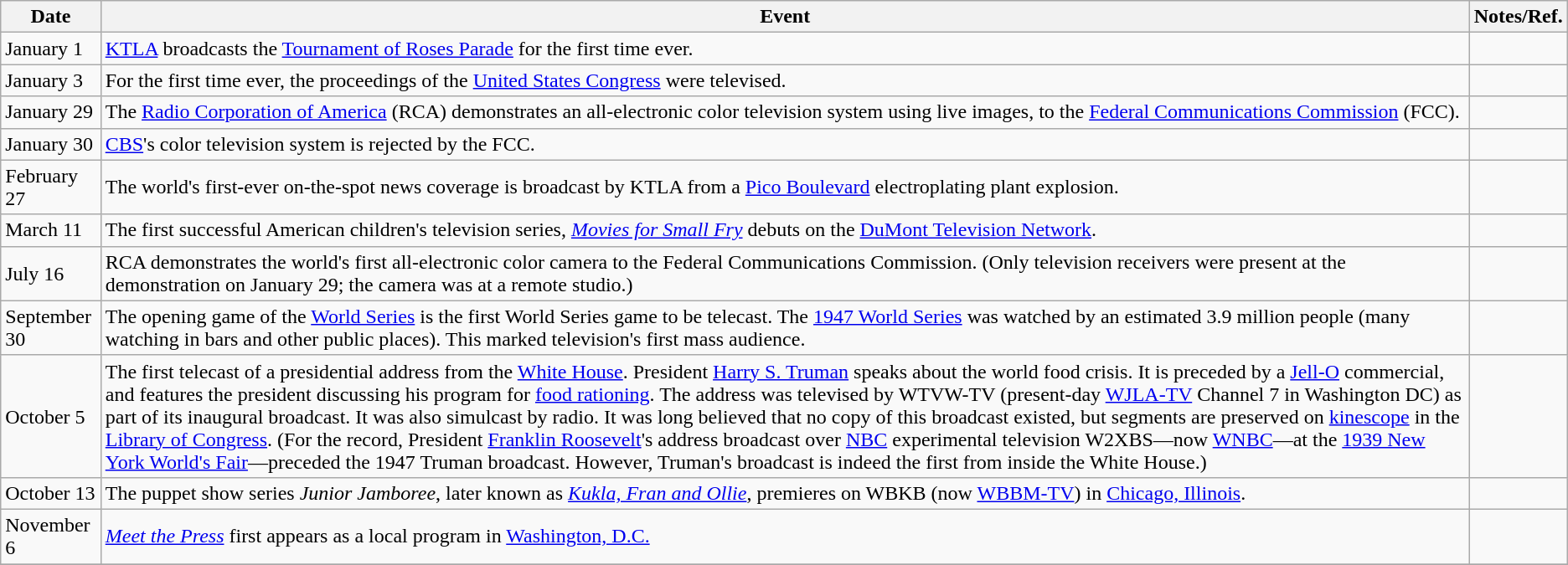<table class="wikitable sortable">
<tr>
<th>Date</th>
<th>Event</th>
<th>Notes/Ref.</th>
</tr>
<tr>
<td>January 1</td>
<td><a href='#'>KTLA</a> broadcasts the <a href='#'>Tournament of Roses Parade</a> for the first time ever.</td>
<td></td>
</tr>
<tr>
<td>January 3</td>
<td>For the first time ever, the proceedings of the <a href='#'>United States Congress</a> were televised.</td>
<td></td>
</tr>
<tr>
<td>January 29</td>
<td>The <a href='#'>Radio Corporation of America</a> (RCA) demonstrates an all-electronic color television system using live images, to the <a href='#'>Federal Communications Commission</a> (FCC).</td>
<td></td>
</tr>
<tr>
<td>January 30</td>
<td><a href='#'>CBS</a>'s color television system is rejected by the FCC.</td>
<td></td>
</tr>
<tr>
<td>February 27</td>
<td>The world's first-ever on-the-spot news coverage is broadcast by KTLA from a <a href='#'>Pico Boulevard</a> electroplating plant explosion.</td>
<td></td>
</tr>
<tr>
<td>March 11</td>
<td>The first successful American children's television series, <em><a href='#'>Movies for Small Fry</a></em> debuts on the <a href='#'>DuMont Television Network</a>.</td>
<td></td>
</tr>
<tr>
<td>July 16</td>
<td>RCA demonstrates the world's first all-electronic color camera to the Federal Communications Commission. (Only television receivers were present at the demonstration on January 29; the camera was at a remote studio.)</td>
<td></td>
</tr>
<tr>
<td>September 30</td>
<td>The opening game of the <a href='#'>World Series</a> is the first World Series game to be telecast. The <a href='#'>1947 World Series</a> was watched by an estimated 3.9 million people (many watching in bars and other public places). This marked television's first mass audience.</td>
<td></td>
</tr>
<tr>
<td>October 5</td>
<td>The first telecast of a presidential address from the <a href='#'>White House</a>. President <a href='#'>Harry S. Truman</a> speaks about the world food crisis. It is preceded by a <a href='#'>Jell-O</a> commercial, and features the president discussing his program for <a href='#'>food rationing</a>. The address was televised by WTVW-TV (present-day <a href='#'>WJLA-TV</a> Channel 7 in Washington DC) as part of its inaugural broadcast. It was also simulcast by radio. It was long believed that no copy of this broadcast existed, but segments are preserved on <a href='#'>kinescope</a> in the <a href='#'>Library of Congress</a>. (For the record, President <a href='#'>Franklin Roosevelt</a>'s address broadcast over <a href='#'>NBC</a> experimental television W2XBS—now <a href='#'>WNBC</a>—at the <a href='#'>1939 New York World's Fair</a>—preceded the 1947 Truman broadcast. However, Truman's broadcast is indeed the first from inside the White House.)</td>
<td></td>
</tr>
<tr>
<td>October 13</td>
<td>The puppet show series <em>Junior Jamboree</em>, later known as <em><a href='#'>Kukla, Fran and Ollie</a></em>, premieres on WBKB (now <a href='#'>WBBM-TV</a>) in <a href='#'>Chicago, Illinois</a>.</td>
<td></td>
</tr>
<tr>
<td>November 6</td>
<td><em><a href='#'>Meet the Press</a></em> first appears as a local program in <a href='#'>Washington, D.C.</a></td>
<td></td>
</tr>
<tr>
</tr>
</table>
